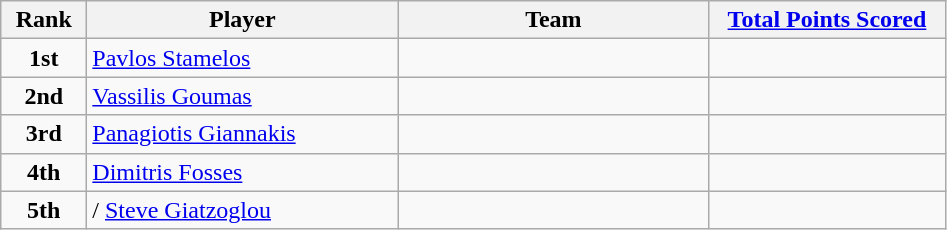<table class="wikitable sortable">
<tr>
<th style="width:50px;">Rank</th>
<th style="width:200px;">Player</th>
<th style="width:200px;">Team</th>
<th style="width:150px;"><a href='#'>Total Points Scored</a></th>
</tr>
<tr>
<td style="text-align:center;"><strong>1st</strong></td>
<td> <a href='#'>Pavlos Stamelos</a></td>
<td></td>
<td></td>
</tr>
<tr>
<td style="text-align:center;"><strong>2nd</strong></td>
<td> <a href='#'>Vassilis Goumas</a></td>
<td></td>
<td></td>
</tr>
<tr>
<td style="text-align:center;"><strong>3rd</strong></td>
<td> <a href='#'>Panagiotis Giannakis</a></td>
<td></td>
<td></td>
</tr>
<tr>
<td style="text-align:center;"><strong>4th</strong></td>
<td> <a href='#'>Dimitris Fosses</a></td>
<td></td>
<td></td>
</tr>
<tr>
<td style="text-align:center;"><strong>5th</strong></td>
<td>/ <a href='#'>Steve Giatzoglou</a></td>
<td></td>
<td></td>
</tr>
</table>
